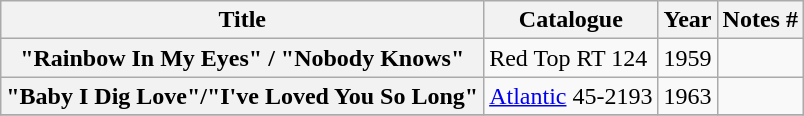<table class="wikitable plainrowheaders sortable">
<tr>
<th scope="col" class="unsortable">Title</th>
<th scope="col">Catalogue</th>
<th scope="col">Year</th>
<th scope="col" class="unsortable">Notes #</th>
</tr>
<tr>
<th scope="row">"Rainbow In My Eyes" / "Nobody Knows"</th>
<td>Red Top RT 124</td>
<td>1959</td>
<td></td>
</tr>
<tr>
<th scope="row">"Baby I Dig Love"/"I've Loved You So Long"</th>
<td><a href='#'>Atlantic</a> 45-2193</td>
<td>1963</td>
<td></td>
</tr>
<tr>
</tr>
</table>
